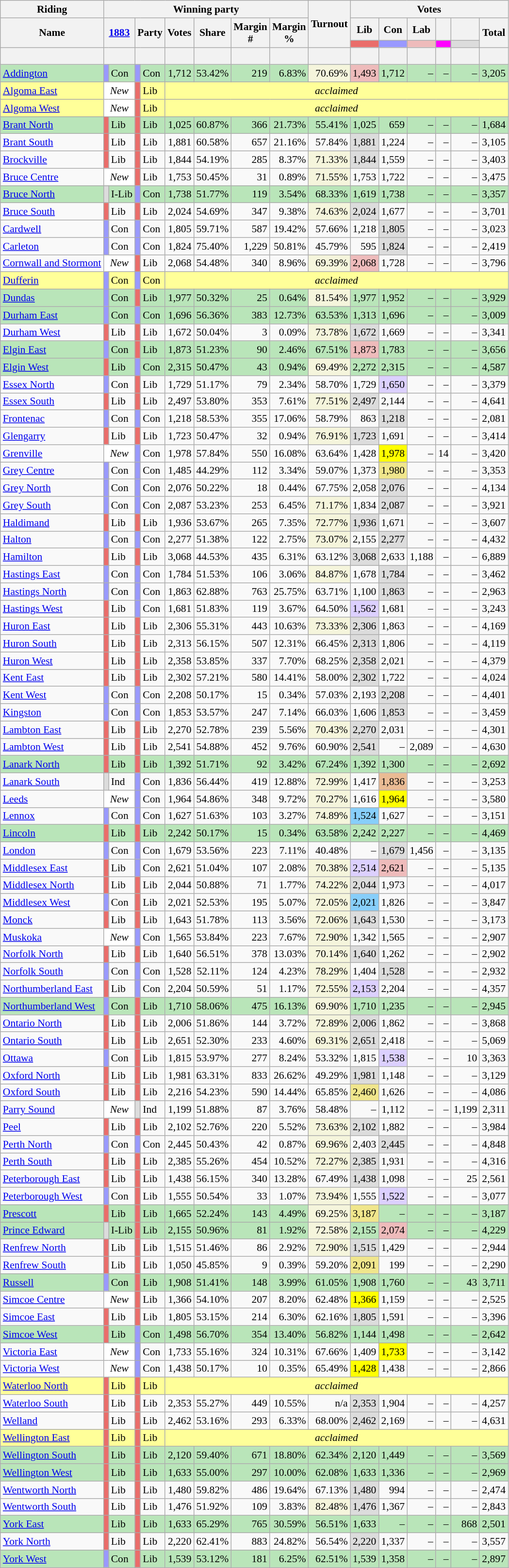<table class="wikitable sortable mw-collapsible" style="text-align:right; font-size:90%">
<tr>
<th scope="col">Riding</th>
<th scope="col" colspan="8">Winning party</th>
<th rowspan="3" scope="col">Turnout</th>
<th scope="col" colspan="6">Votes</th>
</tr>
<tr>
<th rowspan="2" scope="col">Name</th>
<th colspan="2" rowspan="2" scope="col"><strong><a href='#'>1883</a></strong></th>
<th colspan="2" rowspan="2" scope="col">Party</th>
<th rowspan="2" scope="col">Votes</th>
<th rowspan="2" scope="col">Share</th>
<th rowspan="2" scope="col">Margin<br>#</th>
<th rowspan="2" scope="col">Margin<br>%</th>
<th scope="col">Lib</th>
<th scope="col">Con</th>
<th scope="col">Lab</th>
<th scope="col"></th>
<th scope="col"></th>
<th rowspan="2" scope="col">Total</th>
</tr>
<tr>
<th scope="col" style="background-color:#EA6D6A;"></th>
<th scope="col" style="background-color:#9999FF;"></th>
<th scope="col" style="background-color:#EEBBBB;"></th>
<th scope="col" style="background-color:#FF00FF;"></th>
<th scope="col" style="background-color:#DCDCDC;"></th>
</tr>
<tr>
<th> </th>
<th colspan="2"></th>
<th colspan="2"></th>
<th></th>
<th></th>
<th></th>
<th></th>
<th></th>
<th></th>
<th></th>
<th></th>
<th></th>
<th></th>
<th></th>
</tr>
<tr style="background-color:#B9E5B9;">
<td style="text-align:left;"><a href='#'>Addington</a></td>
<td style="background-color:#9999FF;"></td>
<td style="text-align:left;">Con</td>
<td style="background-color:#9999FF;"></td>
<td style="text-align:left;">Con</td>
<td>1,712</td>
<td>53.42%</td>
<td>219</td>
<td>6.83%</td>
<td style="background-color:#F5F5DC;">70.69%</td>
<td style="background-color:#EEBBBB;">1,493</td>
<td>1,712</td>
<td>–</td>
<td>–</td>
<td>–</td>
<td>3,205</td>
</tr>
<tr style="background-color:#FFFF99;">
<td style="text-align:left;"><a href='#'>Algoma East</a></td>
<td colspan="2" style="background-color:#FFFFFF; text-align:center;"><em>New</em></td>
<td style="background-color:#EA6D6A;"></td>
<td style="text-align:left;">Lib</td>
<td colspan="11" style="text-align:center;"><em>acclaimed</em></td>
</tr>
<tr style="background-color:#FFFF99;">
<td style="text-align:left;"><a href='#'>Algoma West</a></td>
<td colspan="2" style="background-color:#FFFFFF; text-align:center;"><em>New</em></td>
<td style="background-color:#EA6D6A;"></td>
<td style="text-align:left;">Lib</td>
<td colspan="11" style="text-align:center;"><em>acclaimed</em></td>
</tr>
<tr style="background-color:#B9E5B9;">
<td style="text-align:left;"><a href='#'>Brant North</a></td>
<td style="background-color:#EA6D6A;"></td>
<td style="text-align:left;">Lib</td>
<td style="background-color:#EA6D6A;"></td>
<td style="text-align:left;">Lib</td>
<td>1,025</td>
<td>60.87%</td>
<td>366</td>
<td>21.73%</td>
<td>55.41%</td>
<td>1,025</td>
<td>659</td>
<td>–</td>
<td>–</td>
<td>–</td>
<td>1,684</td>
</tr>
<tr>
<td style="text-align:left;"><a href='#'>Brant South</a></td>
<td style="background-color:#EA6D6A;"></td>
<td style="text-align:left;">Lib</td>
<td style="background-color:#EA6D6A;"></td>
<td style="text-align:left;">Lib</td>
<td>1,881</td>
<td>60.58%</td>
<td>657</td>
<td>21.16%</td>
<td>57.84%</td>
<td style="background-color:#DCDCDC;">1,881</td>
<td>1,224</td>
<td>–</td>
<td>–</td>
<td>–</td>
<td>3,105</td>
</tr>
<tr>
<td style="text-align:left;"><a href='#'>Brockville</a></td>
<td style="background-color:#EA6D6A;"></td>
<td style="text-align:left;">Lib</td>
<td style="background-color:#EA6D6A;"></td>
<td style="text-align:left;">Lib</td>
<td>1,844</td>
<td>54.19%</td>
<td>285</td>
<td>8.37%</td>
<td style="background-color:#F5F5DC;">71.33%</td>
<td style="background-color:#DCDCDC;">1,844</td>
<td>1,559</td>
<td>–</td>
<td>–</td>
<td>–</td>
<td>3,403</td>
</tr>
<tr>
<td style="text-align:left;"><a href='#'>Bruce Centre</a></td>
<td colspan="2" style="background-color:#FFFFFF; text-align:center;"><em>New</em></td>
<td style="background-color:#EA6D6A;"></td>
<td style="text-align:left;">Lib</td>
<td>1,753</td>
<td>50.45%</td>
<td>31</td>
<td>0.89%</td>
<td style="background-color:#F5F5DC;">71.55%</td>
<td>1,753</td>
<td>1,722</td>
<td>–</td>
<td>–</td>
<td>–</td>
<td>3,475</td>
</tr>
<tr style="background-color:#B9E5B9;">
<td style="text-align:left;"><a href='#'>Bruce North</a></td>
<td style="background-color:#DCDCDC;"></td>
<td style="text-align:left;">I-Lib</td>
<td style="background-color:#9999FF;"></td>
<td style="text-align:left;">Con</td>
<td>1,738</td>
<td>51.77%</td>
<td>119</td>
<td>3.54%</td>
<td>68.33%</td>
<td>1,619</td>
<td>1,738</td>
<td>–</td>
<td>–</td>
<td>–</td>
<td>3,357</td>
</tr>
<tr>
<td style="text-align:left;"><a href='#'>Bruce South</a></td>
<td style="background-color:#EA6D6A;"></td>
<td style="text-align:left;">Lib</td>
<td style="background-color:#EA6D6A;"></td>
<td style="text-align:left;">Lib</td>
<td>2,024</td>
<td>54.69%</td>
<td>347</td>
<td>9.38%</td>
<td style="background-color:#F5F5DC;">74.63%</td>
<td style="background-color:#DCDCDC;">2,024</td>
<td>1,677</td>
<td>–</td>
<td>–</td>
<td>–</td>
<td>3,701</td>
</tr>
<tr>
<td style="text-align:left;"><a href='#'>Cardwell</a></td>
<td style="background-color:#9999FF;"></td>
<td style="text-align:left;">Con</td>
<td style="background-color:#9999FF;"></td>
<td style="text-align:left;">Con</td>
<td>1,805</td>
<td>59.71%</td>
<td>587</td>
<td>19.42%</td>
<td>57.66%</td>
<td>1,218</td>
<td style="background-color:#DCDCDC;">1,805</td>
<td>–</td>
<td>–</td>
<td>–</td>
<td>3,023</td>
</tr>
<tr>
<td style="text-align:left;"><a href='#'>Carleton</a></td>
<td style="background-color:#9999FF;"></td>
<td style="text-align:left;">Con</td>
<td style="background-color:#9999FF;"></td>
<td style="text-align:left;">Con</td>
<td>1,824</td>
<td>75.40%</td>
<td>1,229</td>
<td>50.81%</td>
<td>45.79%</td>
<td>595</td>
<td style="background-color:#DCDCDC;">1,824</td>
<td>–</td>
<td>–</td>
<td>–</td>
<td>2,419</td>
</tr>
<tr>
<td style="text-align:left;"><a href='#'>Cornwall and Stormont</a></td>
<td colspan="2" style="background-color:#FFFFFF; text-align:center;"><em>New</em></td>
<td style="background-color:#EA6D6A;"></td>
<td style="text-align:left;">Lib</td>
<td>2,068</td>
<td>54.48%</td>
<td>340</td>
<td>8.96%</td>
<td style="background-color:#F5F5DC;">69.39%</td>
<td style="background-color:#EEBBBB;">2,068</td>
<td>1,728</td>
<td>–</td>
<td>–</td>
<td>–</td>
<td>3,796</td>
</tr>
<tr style="background-color:#FFFF99;">
<td style="text-align:left;"><a href='#'>Dufferin</a></td>
<td style="background-color:#9999FF;"></td>
<td style="text-align:left;">Con</td>
<td style="background-color:#9999FF;"></td>
<td style="text-align:left;">Con</td>
<td colspan="11" style="text-align:center;"><em>acclaimed</em></td>
</tr>
<tr style="background-color:#B9E5B9;">
<td style="text-align:left;"><a href='#'>Dundas</a></td>
<td style="background-color:#9999FF;"></td>
<td style="text-align:left;">Con</td>
<td style="background-color:#EA6D6A;"></td>
<td style="text-align:left;">Lib</td>
<td>1,977</td>
<td>50.32%</td>
<td>25</td>
<td>0.64%</td>
<td style="background-color:#F5F5DC;">81.54%</td>
<td>1,977</td>
<td>1,952</td>
<td>–</td>
<td>–</td>
<td>–</td>
<td>3,929</td>
</tr>
<tr style="background-color:#B9E5B9;">
<td style="text-align:left;"><a href='#'>Durham East</a></td>
<td style="background-color:#9999FF;"></td>
<td style="text-align:left;">Con</td>
<td style="background-color:#9999FF;"></td>
<td style="text-align:left;">Con</td>
<td>1,696</td>
<td>56.36%</td>
<td>383</td>
<td>12.73%</td>
<td>63.53%</td>
<td>1,313</td>
<td>1,696</td>
<td>–</td>
<td>–</td>
<td>–</td>
<td>3,009</td>
</tr>
<tr>
<td style="text-align:left;"><a href='#'>Durham West</a></td>
<td style="background-color:#EA6D6A;"></td>
<td style="text-align:left;">Lib</td>
<td style="background-color:#EA6D6A;"></td>
<td style="text-align:left;">Lib</td>
<td>1,672</td>
<td>50.04%</td>
<td>3</td>
<td>0.09%</td>
<td style="background-color:#F5F5DC;">73.78%</td>
<td style="background-color:#DCDCDC;">1,672</td>
<td>1,669</td>
<td>–</td>
<td>–</td>
<td>–</td>
<td>3,341</td>
</tr>
<tr style="background-color:#B9E5B9;">
<td style="text-align:left;"><a href='#'>Elgin East</a></td>
<td style="background-color:#9999FF;"></td>
<td style="text-align:left;">Con</td>
<td style="background-color:#EA6D6A;"></td>
<td style="text-align:left;">Lib</td>
<td>1,873</td>
<td>51.23%</td>
<td>90</td>
<td>2.46%</td>
<td>67.51%</td>
<td style="background-color:#EEBBBB;">1,873</td>
<td>1,783</td>
<td>–</td>
<td>–</td>
<td>–</td>
<td>3,656</td>
</tr>
<tr style="background-color:#B9E5B9;">
<td style="text-align:left;"><a href='#'>Elgin West</a></td>
<td style="background-color:#EA6D6A;"></td>
<td style="text-align:left;">Lib</td>
<td style="background-color:#9999FF;"></td>
<td style="text-align:left;">Con</td>
<td>2,315</td>
<td>50.47%</td>
<td>43</td>
<td>0.94%</td>
<td style="background-color:#F5F5DC;">69.49%</td>
<td>2,272</td>
<td>2,315</td>
<td>–</td>
<td>–</td>
<td>–</td>
<td>4,587</td>
</tr>
<tr>
<td style="text-align:left;"><a href='#'>Essex North</a></td>
<td style="background-color:#9999FF;"></td>
<td style="text-align:left;">Con</td>
<td style="background-color:#EA6D6A;"></td>
<td style="text-align:left;">Lib</td>
<td>1,729</td>
<td>51.17%</td>
<td>79</td>
<td>2.34%</td>
<td>58.70%</td>
<td>1,729</td>
<td style="background-color:#DCD0FF;">1,650</td>
<td>–</td>
<td>–</td>
<td>–</td>
<td>3,379</td>
</tr>
<tr>
<td style="text-align:left;"><a href='#'>Essex South</a></td>
<td style="background-color:#EA6D6A;"></td>
<td style="text-align:left;">Lib</td>
<td style="background-color:#EA6D6A;"></td>
<td style="text-align:left;">Lib</td>
<td>2,497</td>
<td>53.80%</td>
<td>353</td>
<td>7.61%</td>
<td style="background-color:#F5F5DC;">77.51%</td>
<td style="background-color:#DCDCDC;">2,497</td>
<td>2,144</td>
<td>–</td>
<td>–</td>
<td>–</td>
<td>4,641</td>
</tr>
<tr>
<td style="text-align:left;"><a href='#'>Frontenac</a></td>
<td style="background-color:#9999FF;"></td>
<td style="text-align:left;">Con</td>
<td style="background-color:#9999FF;"></td>
<td style="text-align:left;">Con</td>
<td>1,218</td>
<td>58.53%</td>
<td>355</td>
<td>17.06%</td>
<td>58.79%</td>
<td>863</td>
<td style="background-color:#DCDCDC;">1,218</td>
<td>–</td>
<td>–</td>
<td>–</td>
<td>2,081</td>
</tr>
<tr>
<td style="text-align:left;"><a href='#'>Glengarry</a></td>
<td style="background-color:#EA6D6A;"></td>
<td style="text-align:left;">Lib</td>
<td style="background-color:#EA6D6A;"></td>
<td style="text-align:left;">Lib</td>
<td>1,723</td>
<td>50.47%</td>
<td>32</td>
<td>0.94%</td>
<td style="background-color:#F5F5DC;">76.91%</td>
<td style="background-color:#DCDCDC;">1,723</td>
<td>1,691</td>
<td>–</td>
<td>–</td>
<td>–</td>
<td>3,414</td>
</tr>
<tr>
<td style="text-align:left;"><a href='#'>Grenville</a></td>
<td colspan="2" style="background-color:#FFFFFF; text-align:center;"><em>New</em></td>
<td style="background-color:#9999FF;"></td>
<td style="text-align:left;">Con</td>
<td>1,978</td>
<td>57.84%</td>
<td>550</td>
<td>16.08%</td>
<td>63.64%</td>
<td>1,428</td>
<td style="background-color:#FFFF00;">1,978</td>
<td>–</td>
<td>14</td>
<td>–</td>
<td>3,420</td>
</tr>
<tr>
<td style="text-align:left;"><a href='#'>Grey Centre</a></td>
<td style="background-color:#9999FF;"></td>
<td style="text-align:left;">Con</td>
<td style="background-color:#9999FF;"></td>
<td style="text-align:left;">Con</td>
<td>1,485</td>
<td>44.29%</td>
<td>112</td>
<td>3.34%</td>
<td>59.07%</td>
<td>1,373</td>
<td style="background-color:#F0E68C;">1,980</td>
<td>–</td>
<td>–</td>
<td>–</td>
<td>3,353</td>
</tr>
<tr>
<td style="text-align:left;"><a href='#'>Grey North</a></td>
<td style="background-color:#9999FF;"></td>
<td style="text-align:left;">Con</td>
<td style="background-color:#9999FF;"></td>
<td style="text-align:left;">Con</td>
<td>2,076</td>
<td>50.22%</td>
<td>18</td>
<td>0.44%</td>
<td>67.75%</td>
<td>2,058</td>
<td style="background-color:#DCDCDC;">2,076</td>
<td>–</td>
<td>–</td>
<td>–</td>
<td>4,134</td>
</tr>
<tr>
<td style="text-align:left;"><a href='#'>Grey South</a></td>
<td style="background-color:#9999FF;"></td>
<td style="text-align:left;">Con</td>
<td style="background-color:#9999FF;"></td>
<td style="text-align:left;">Con</td>
<td>2,087</td>
<td>53.23%</td>
<td>253</td>
<td>6.45%</td>
<td style="background-color:#F5F5DC;">71.17%</td>
<td>1,834</td>
<td style="background-color:#DCDCDC;">2,087</td>
<td>–</td>
<td>–</td>
<td>–</td>
<td>3,921</td>
</tr>
<tr>
<td style="text-align:left;"><a href='#'>Haldimand</a></td>
<td style="background-color:#EA6D6A;"></td>
<td style="text-align:left;">Lib</td>
<td style="background-color:#EA6D6A;"></td>
<td style="text-align:left;">Lib</td>
<td>1,936</td>
<td>53.67%</td>
<td>265</td>
<td>7.35%</td>
<td style="background-color:#F5F5DC;">72.77%</td>
<td style="background-color:#DCDCDC;">1,936</td>
<td>1,671</td>
<td>–</td>
<td>–</td>
<td>–</td>
<td>3,607</td>
</tr>
<tr>
<td style="text-align:left;"><a href='#'>Halton</a></td>
<td style="background-color:#9999FF;"></td>
<td style="text-align:left;">Con</td>
<td style="background-color:#9999FF;"></td>
<td style="text-align:left;">Con</td>
<td>2,277</td>
<td>51.38%</td>
<td>122</td>
<td>2.75%</td>
<td style="background-color:#F5F5DC;">73.07%</td>
<td>2,155</td>
<td style="background-color:#DCDCDC;">2,277</td>
<td>–</td>
<td>–</td>
<td>–</td>
<td>4,432</td>
</tr>
<tr>
<td style="text-align:left;"><a href='#'>Hamilton</a></td>
<td style="background-color:#EA6D6A;"></td>
<td style="text-align:left;">Lib</td>
<td style="background-color:#EA6D6A;"></td>
<td style="text-align:left;">Lib</td>
<td>3,068</td>
<td>44.53%</td>
<td>435</td>
<td>6.31%</td>
<td>63.12%</td>
<td style="background-color:#DCDCDC;">3,068</td>
<td>2,633</td>
<td>1,188</td>
<td>–</td>
<td>–</td>
<td>6,889</td>
</tr>
<tr>
<td style="text-align:left;"><a href='#'>Hastings East</a></td>
<td style="background-color:#9999FF;"></td>
<td style="text-align:left;">Con</td>
<td style="background-color:#9999FF;"></td>
<td style="text-align:left;">Con</td>
<td>1,784</td>
<td>51.53%</td>
<td>106</td>
<td>3.06%</td>
<td style="background-color:#F5F5DC;">84.87%</td>
<td>1,678</td>
<td style="background-color:#DCDCDC;">1,784</td>
<td>–</td>
<td>–</td>
<td>–</td>
<td>3,462</td>
</tr>
<tr>
<td style="text-align:left;"><a href='#'>Hastings North</a></td>
<td style="background-color:#9999FF;"></td>
<td style="text-align:left;">Con</td>
<td style="background-color:#9999FF;"></td>
<td style="text-align:left;">Con</td>
<td>1,863</td>
<td>62.88%</td>
<td>763</td>
<td>25.75%</td>
<td>63.71%</td>
<td>1,100</td>
<td style="background-color:#DCDCDC;">1,863</td>
<td>–</td>
<td>–</td>
<td>–</td>
<td>2,963</td>
</tr>
<tr>
<td style="text-align:left;"><a href='#'>Hastings West</a></td>
<td style="background-color:#EA6D6A;"></td>
<td style="text-align:left;">Lib</td>
<td style="background-color:#9999FF;"></td>
<td style="text-align:left;">Con</td>
<td>1,681</td>
<td>51.83%</td>
<td>119</td>
<td>3.67%</td>
<td>64.50%</td>
<td style="background-color:#DCD0FF;">1,562</td>
<td>1,681</td>
<td>–</td>
<td>–</td>
<td>–</td>
<td>3,243</td>
</tr>
<tr>
<td style="text-align:left;"><a href='#'>Huron East</a></td>
<td style="background-color:#EA6D6A;"></td>
<td style="text-align:left;">Lib</td>
<td style="background-color:#EA6D6A;"></td>
<td style="text-align:left;">Lib</td>
<td>2,306</td>
<td>55.31%</td>
<td>443</td>
<td>10.63%</td>
<td style="background-color:#F5F5DC;">73.33%</td>
<td style="background-color:#DCDCDC;">2,306</td>
<td>1,863</td>
<td>–</td>
<td>–</td>
<td>–</td>
<td>4,169</td>
</tr>
<tr>
<td style="text-align:left;"><a href='#'>Huron South</a></td>
<td style="background-color:#EA6D6A;"></td>
<td style="text-align:left;">Lib</td>
<td style="background-color:#EA6D6A;"></td>
<td style="text-align:left;">Lib</td>
<td>2,313</td>
<td>56.15%</td>
<td>507</td>
<td>12.31%</td>
<td>66.45%</td>
<td style="background-color:#DCDCDC;">2,313</td>
<td>1,806</td>
<td>–</td>
<td>–</td>
<td>–</td>
<td>4,119</td>
</tr>
<tr>
<td style="text-align:left;"><a href='#'>Huron West</a></td>
<td style="background-color:#EA6D6A;"></td>
<td style="text-align:left;">Lib</td>
<td style="background-color:#EA6D6A;"></td>
<td style="text-align:left;">Lib</td>
<td>2,358</td>
<td>53.85%</td>
<td>337</td>
<td>7.70%</td>
<td>68.25%</td>
<td style="background-color:#DCDCDC;">2,358</td>
<td>2,021</td>
<td>–</td>
<td>–</td>
<td>–</td>
<td>4,379</td>
</tr>
<tr>
<td style="text-align:left;"><a href='#'>Kent East</a></td>
<td style="background-color:#EA6D6A;"></td>
<td style="text-align:left;">Lib</td>
<td style="background-color:#EA6D6A;"></td>
<td style="text-align:left;">Lib</td>
<td>2,302</td>
<td>57.21%</td>
<td>580</td>
<td>14.41%</td>
<td>58.00%</td>
<td style="background-color:#DCDCDC;">2,302</td>
<td>1,722</td>
<td>–</td>
<td>–</td>
<td>–</td>
<td>4,024</td>
</tr>
<tr>
<td style="text-align:left;"><a href='#'>Kent West</a></td>
<td style="background-color:#9999FF;"></td>
<td style="text-align:left;">Con</td>
<td style="background-color:#9999FF;"></td>
<td style="text-align:left;">Con</td>
<td>2,208</td>
<td>50.17%</td>
<td>15</td>
<td>0.34%</td>
<td>57.03%</td>
<td>2,193</td>
<td style="background-color:#DCDCDC;">2,208</td>
<td>–</td>
<td>–</td>
<td>–</td>
<td>4,401</td>
</tr>
<tr>
<td style="text-align:left;"><a href='#'>Kingston</a></td>
<td style="background-color:#9999FF;"></td>
<td style="text-align:left;">Con</td>
<td style="background-color:#9999FF;"></td>
<td style="text-align:left;">Con</td>
<td>1,853</td>
<td>53.57%</td>
<td>247</td>
<td>7.14%</td>
<td>66.03%</td>
<td>1,606</td>
<td style="background-color:#DCDCDC;">1,853</td>
<td>–</td>
<td>–</td>
<td>–</td>
<td>3,459</td>
</tr>
<tr>
<td style="text-align:left;"><a href='#'>Lambton East</a></td>
<td style="background-color:#EA6D6A;"></td>
<td style="text-align:left;">Lib</td>
<td style="background-color:#EA6D6A;"></td>
<td style="text-align:left;">Lib</td>
<td>2,270</td>
<td>52.78%</td>
<td>239</td>
<td>5.56%</td>
<td style="background-color:#F5F5DC;">70.43%</td>
<td style="background-color:#DCDCDC;">2,270</td>
<td>2,031</td>
<td>–</td>
<td>–</td>
<td>–</td>
<td>4,301</td>
</tr>
<tr>
<td style="text-align:left;"><a href='#'>Lambton West</a></td>
<td style="background-color:#EA6D6A;"></td>
<td style="text-align:left;">Lib</td>
<td style="background-color:#EA6D6A;"></td>
<td style="text-align:left;">Lib</td>
<td>2,541</td>
<td>54.88%</td>
<td>452</td>
<td>9.76%</td>
<td>60.90%</td>
<td style="background-color:#DCDCDC;">2,541</td>
<td>–</td>
<td>2,089</td>
<td>–</td>
<td>–</td>
<td>4,630</td>
</tr>
<tr style="background-color:#B9E5B9;">
<td style="text-align:left;"><a href='#'>Lanark North</a></td>
<td style="background-color:#EA6D6A;"></td>
<td style="text-align:left;">Lib</td>
<td style="background-color:#EA6D6A;"></td>
<td style="text-align:left;">Lib</td>
<td>1,392</td>
<td>51.71%</td>
<td>92</td>
<td>3.42%</td>
<td>67.24%</td>
<td>1,392</td>
<td>1,300</td>
<td>–</td>
<td>–</td>
<td>–</td>
<td>2,692</td>
</tr>
<tr>
<td style="text-align:left;"><a href='#'>Lanark South</a></td>
<td style="background-color:#DCDCDC;"></td>
<td style="text-align:left;">Ind</td>
<td style="background-color:#9999FF;"></td>
<td style="text-align:left;">Con</td>
<td>1,836</td>
<td>56.44%</td>
<td>419</td>
<td>12.88%</td>
<td style="background-color:#F5F5DC;">72.99%</td>
<td>1,417</td>
<td style="background-color:#EABB94;">1,836</td>
<td>–</td>
<td>–</td>
<td>–</td>
<td>3,253</td>
</tr>
<tr>
<td style="text-align:left;"><a href='#'>Leeds</a></td>
<td colspan="2" style="background-color:#FFFFFF; text-align:center;"><em>New</em></td>
<td style="background-color:#9999FF;"></td>
<td style="text-align:left;">Con</td>
<td>1,964</td>
<td>54.86%</td>
<td>348</td>
<td>9.72%</td>
<td style="background-color:#F5F5DC;">70.27%</td>
<td>1,616</td>
<td style="background-color:#FFFF00;">1,964</td>
<td>–</td>
<td>–</td>
<td>–</td>
<td>3,580</td>
</tr>
<tr>
<td style="text-align:left;"><a href='#'>Lennox</a></td>
<td style="background-color:#9999FF;"></td>
<td style="text-align:left;">Con</td>
<td style="background-color:#9999FF;"></td>
<td style="text-align:left;">Con</td>
<td>1,627</td>
<td>51.63%</td>
<td>103</td>
<td>3.27%</td>
<td style="background-color:#F5F5DC;">74.89%</td>
<td style="background-color:#87CEFA;">1,524</td>
<td>1,627</td>
<td>–</td>
<td>–</td>
<td>–</td>
<td>3,151</td>
</tr>
<tr style="background-color:#B9E5B9;">
<td style="text-align:left;"><a href='#'>Lincoln</a></td>
<td style="background-color:#EA6D6A;"></td>
<td style="text-align:left;">Lib</td>
<td style="background-color:#EA6D6A;"></td>
<td style="text-align:left;">Lib</td>
<td>2,242</td>
<td>50.17%</td>
<td>15</td>
<td>0.34%</td>
<td>63.58%</td>
<td>2,242</td>
<td>2,227</td>
<td>–</td>
<td>–</td>
<td>–</td>
<td>4,469</td>
</tr>
<tr>
<td style="text-align:left;"><a href='#'>London</a></td>
<td style="background-color:#9999FF;"></td>
<td style="text-align:left;">Con</td>
<td style="background-color:#9999FF;"></td>
<td style="text-align:left;">Con</td>
<td>1,679</td>
<td>53.56%</td>
<td>223</td>
<td>7.11%</td>
<td>40.48%</td>
<td>–</td>
<td style="background-color:#DCDCDC;">1,679</td>
<td>1,456</td>
<td>–</td>
<td>–</td>
<td>3,135</td>
</tr>
<tr>
<td style="text-align:left;"><a href='#'>Middlesex East</a></td>
<td style="background-color:#EA6D6A;"></td>
<td style="text-align:left;">Lib</td>
<td style="background-color:#9999FF;"></td>
<td style="text-align:left;">Con</td>
<td>2,621</td>
<td>51.04%</td>
<td>107</td>
<td>2.08%</td>
<td style="background-color:#F5F5DC;">70.38%</td>
<td style="background-color:#DCD0FF;">2,514</td>
<td style="background-color:#EEBBBB;">2,621</td>
<td>–</td>
<td>–</td>
<td>–</td>
<td>5,135</td>
</tr>
<tr>
<td style="text-align:left;"><a href='#'>Middlesex North</a></td>
<td style="background-color:#EA6D6A;"></td>
<td style="text-align:left;">Lib</td>
<td style="background-color:#EA6D6A;"></td>
<td style="text-align:left;">Lib</td>
<td>2,044</td>
<td>50.88%</td>
<td>71</td>
<td>1.77%</td>
<td style="background-color:#F5F5DC;">74.22%</td>
<td style="background-color:#DCDCDC;">2,044</td>
<td>1,973</td>
<td>–</td>
<td>–</td>
<td>–</td>
<td>4,017</td>
</tr>
<tr>
<td style="text-align:left;"><a href='#'>Middlesex West</a></td>
<td style="background-color:#9999FF;"></td>
<td style="text-align:left;">Con</td>
<td style="background-color:#EA6D6A;"></td>
<td style="text-align:left;">Lib</td>
<td>2,021</td>
<td>52.53%</td>
<td>195</td>
<td>5.07%</td>
<td style="background-color:#F5F5DC;">72.05%</td>
<td style="background-color:#87CEFA;">2,021</td>
<td>1,826</td>
<td>–</td>
<td>–</td>
<td>–</td>
<td>3,847</td>
</tr>
<tr>
<td style="text-align:left;"><a href='#'>Monck</a></td>
<td style="background-color:#EA6D6A;"></td>
<td style="text-align:left;">Lib</td>
<td style="background-color:#EA6D6A;"></td>
<td style="text-align:left;">Lib</td>
<td>1,643</td>
<td>51.78%</td>
<td>113</td>
<td>3.56%</td>
<td style="background-color:#F5F5DC;">72.06%</td>
<td style="background-color:#DCDCDC;">1,643</td>
<td>1,530</td>
<td>–</td>
<td>–</td>
<td>–</td>
<td>3,173</td>
</tr>
<tr>
<td style="text-align:left;"><a href='#'>Muskoka</a></td>
<td colspan="2" style="background-color:#FFFFFF; text-align:center;"><em>New</em></td>
<td style="background-color:#9999FF;"></td>
<td style="text-align:left;">Con</td>
<td>1,565</td>
<td>53.84%</td>
<td>223</td>
<td>7.67%</td>
<td style="background-color:#F5F5DC;">72.90%</td>
<td>1,342</td>
<td>1,565</td>
<td>–</td>
<td>–</td>
<td>–</td>
<td>2,907</td>
</tr>
<tr>
<td style="text-align:left;"><a href='#'>Norfolk North</a></td>
<td style="background-color:#EA6D6A;"></td>
<td style="text-align:left;">Lib</td>
<td style="background-color:#EA6D6A;"></td>
<td style="text-align:left;">Lib</td>
<td>1,640</td>
<td>56.51%</td>
<td>378</td>
<td>13.03%</td>
<td style="background-color:#F5F5DC;">70.14%</td>
<td style="background-color:#DCDCDC;">1,640</td>
<td>1,262</td>
<td>–</td>
<td>–</td>
<td>–</td>
<td>2,902</td>
</tr>
<tr>
<td style="text-align:left;"><a href='#'>Norfolk South</a></td>
<td style="background-color:#9999FF;"></td>
<td style="text-align:left;">Con</td>
<td style="background-color:#9999FF;"></td>
<td style="text-align:left;">Con</td>
<td>1,528</td>
<td>52.11%</td>
<td>124</td>
<td>4.23%</td>
<td style="background-color:#F5F5DC;">78.29%</td>
<td>1,404</td>
<td style="background-color:#DCDCDC;">1,528</td>
<td>–</td>
<td>–</td>
<td>–</td>
<td>2,932</td>
</tr>
<tr>
<td style="text-align:left;"><a href='#'>Northumberland East</a></td>
<td style="background-color:#EA6D6A;"></td>
<td style="text-align:left;">Lib</td>
<td style="background-color:#9999FF;"></td>
<td style="text-align:left;">Con</td>
<td>2,204</td>
<td>50.59%</td>
<td>51</td>
<td>1.17%</td>
<td style="background-color:#F5F5DC;">72.55%</td>
<td style="background-color:#DCD0FF;">2,153</td>
<td>2,204</td>
<td>–</td>
<td>–</td>
<td>–</td>
<td>4,357</td>
</tr>
<tr style="background-color:#B9E5B9;">
<td style="text-align:left;"><a href='#'>Northumberland West</a></td>
<td style="background-color:#9999FF;"></td>
<td style="text-align:left;">Con</td>
<td style="background-color:#EA6D6A;"></td>
<td style="text-align:left;">Lib</td>
<td>1,710</td>
<td>58.06%</td>
<td>475</td>
<td>16.13%</td>
<td style="background-color:#F5F5DC;">69.90%</td>
<td>1,710</td>
<td>1,235</td>
<td>–</td>
<td>–</td>
<td>–</td>
<td>2,945</td>
</tr>
<tr>
<td style="text-align:left;"><a href='#'>Ontario North</a></td>
<td style="background-color:#EA6D6A;"></td>
<td style="text-align:left;">Lib</td>
<td style="background-color:#EA6D6A;"></td>
<td style="text-align:left;">Lib</td>
<td>2,006</td>
<td>51.86%</td>
<td>144</td>
<td>3.72%</td>
<td style="background-color:#F5F5DC;">72.89%</td>
<td style="background-color:#DCDCDC;">2,006</td>
<td>1,862</td>
<td>–</td>
<td>–</td>
<td>–</td>
<td>3,868</td>
</tr>
<tr>
<td style="text-align:left;"><a href='#'>Ontario South</a></td>
<td style="background-color:#EA6D6A;"></td>
<td style="text-align:left;">Lib</td>
<td style="background-color:#EA6D6A;"></td>
<td style="text-align:left;">Lib</td>
<td>2,651</td>
<td>52.30%</td>
<td>233</td>
<td>4.60%</td>
<td style="background-color:#F5F5DC;">69.31%</td>
<td style="background-color:#DCDCDC;">2,651</td>
<td>2,418</td>
<td>–</td>
<td>–</td>
<td>–</td>
<td>5,069</td>
</tr>
<tr>
<td style="text-align:left;"><a href='#'>Ottawa</a></td>
<td style="background-color:#9999FF;"></td>
<td style="text-align:left;">Con</td>
<td style="background-color:#EA6D6A;"></td>
<td style="text-align:left;">Lib</td>
<td>1,815</td>
<td>53.97%</td>
<td>277</td>
<td>8.24%</td>
<td>53.32%</td>
<td>1,815</td>
<td style="background-color:#DCD0FF;">1,538</td>
<td>–</td>
<td>–</td>
<td>10</td>
<td>3,363</td>
</tr>
<tr>
<td style="text-align:left;"><a href='#'>Oxford North</a></td>
<td style="background-color:#EA6D6A;"></td>
<td style="text-align:left;">Lib</td>
<td style="background-color:#EA6D6A;"></td>
<td style="text-align:left;">Lib</td>
<td>1,981</td>
<td>63.31%</td>
<td>833</td>
<td>26.62%</td>
<td>49.29%</td>
<td style="background-color:#DCDCDC;">1,981</td>
<td>1,148</td>
<td>–</td>
<td>–</td>
<td>–</td>
<td>3,129</td>
</tr>
<tr>
<td style="text-align:left;"><a href='#'>Oxford South</a></td>
<td style="background-color:#EA6D6A;"></td>
<td style="text-align:left;">Lib</td>
<td style="background-color:#EA6D6A;"></td>
<td style="text-align:left;">Lib</td>
<td>2,216</td>
<td>54.23%</td>
<td>590</td>
<td>14.44%</td>
<td>65.85%</td>
<td style="background-color:#F0E68C;">2,460</td>
<td>1,626</td>
<td>–</td>
<td>–</td>
<td>–</td>
<td>4,086</td>
</tr>
<tr>
<td style="text-align:left;"><a href='#'>Parry Sound</a></td>
<td colspan="2" style="background-color:#FFFFFF; text-align:center;"><em>New</em></td>
<td style="background-color:#DCDCDC;"></td>
<td style="text-align:left;">Ind</td>
<td>1,199</td>
<td>51.88%</td>
<td>87</td>
<td>3.76%</td>
<td>58.48%</td>
<td>–</td>
<td>1,112</td>
<td>–</td>
<td>–</td>
<td>1,199</td>
<td>2,311</td>
</tr>
<tr>
<td style="text-align:left;"><a href='#'>Peel</a></td>
<td style="background-color:#EA6D6A;"></td>
<td style="text-align:left;">Lib</td>
<td style="background-color:#EA6D6A;"></td>
<td style="text-align:left;">Lib</td>
<td>2,102</td>
<td>52.76%</td>
<td>220</td>
<td>5.52%</td>
<td style="background-color:#F5F5DC;">73.63%</td>
<td style="background-color:#DCDCDC;">2,102</td>
<td>1,882</td>
<td>–</td>
<td>–</td>
<td>–</td>
<td>3,984</td>
</tr>
<tr>
<td style="text-align:left;"><a href='#'>Perth North</a></td>
<td style="background-color:#9999FF;"></td>
<td style="text-align:left;">Con</td>
<td style="background-color:#9999FF;"></td>
<td style="text-align:left;">Con</td>
<td>2,445</td>
<td>50.43%</td>
<td>42</td>
<td>0.87%</td>
<td style="background-color:#F5F5DC;">69.96%</td>
<td>2,403</td>
<td style="background-color:#DCDCDC;">2,445</td>
<td>–</td>
<td>–</td>
<td>–</td>
<td>4,848</td>
</tr>
<tr>
<td style="text-align:left;"><a href='#'>Perth South</a></td>
<td style="background-color:#EA6D6A;"></td>
<td style="text-align:left;">Lib</td>
<td style="background-color:#EA6D6A;"></td>
<td style="text-align:left;">Lib</td>
<td>2,385</td>
<td>55.26%</td>
<td>454</td>
<td>10.52%</td>
<td style="background-color:#F5F5DC;">72.27%</td>
<td style="background-color:#DCDCDC;">2,385</td>
<td>1,931</td>
<td>–</td>
<td>–</td>
<td>–</td>
<td>4,316</td>
</tr>
<tr>
<td style="text-align:left;"><a href='#'>Peterborough East</a></td>
<td style="background-color:#EA6D6A;"></td>
<td style="text-align:left;">Lib</td>
<td style="background-color:#EA6D6A;"></td>
<td style="text-align:left;">Lib</td>
<td>1,438</td>
<td>56.15%</td>
<td>340</td>
<td>13.28%</td>
<td>67.49%</td>
<td style="background-color:#DCDCDC;">1,438</td>
<td>1,098</td>
<td>–</td>
<td>–</td>
<td>25</td>
<td>2,561</td>
</tr>
<tr>
<td style="text-align:left;"><a href='#'>Peterborough West</a></td>
<td style="background-color:#9999FF;"></td>
<td style="text-align:left;">Con</td>
<td style="background-color:#EA6D6A;"></td>
<td style="text-align:left;">Lib</td>
<td>1,555</td>
<td>50.54%</td>
<td>33</td>
<td>1.07%</td>
<td style="background-color:#F5F5DC;">73.94%</td>
<td>1,555</td>
<td style="background-color:#DCD0FF;">1,522</td>
<td>–</td>
<td>–</td>
<td>–</td>
<td>3,077</td>
</tr>
<tr style="background-color:#B9E5B9;">
<td style="text-align:left;"><a href='#'>Prescott</a></td>
<td style="background-color:#EA6D6A;"></td>
<td style="text-align:left;">Lib</td>
<td style="background-color:#EA6D6A;"></td>
<td style="text-align:left;">Lib</td>
<td>1,665</td>
<td>52.24%</td>
<td>143</td>
<td>4.49%</td>
<td style="background-color:#F5F5DC;">69.25%</td>
<td style="background-color:#F0E68C;">3,187</td>
<td>–</td>
<td>–</td>
<td>–</td>
<td>–</td>
<td>3,187</td>
</tr>
<tr style="background-color:#B9E5B9;">
<td style="text-align:left;"><a href='#'>Prince Edward</a></td>
<td style="background-color:#DCDCDC;"></td>
<td style="text-align:left;">I-Lib</td>
<td style="background-color:#EA6D6A;"></td>
<td style="text-align:left;">Lib</td>
<td>2,155</td>
<td>50.96%</td>
<td>81</td>
<td>1.92%</td>
<td style="background-color:#F5F5DC;">72.58%</td>
<td>2,155</td>
<td style="background-color:#EEBBBB;">2,074</td>
<td>–</td>
<td>–</td>
<td>–</td>
<td>4,229</td>
</tr>
<tr>
<td style="text-align:left;"><a href='#'>Renfrew North</a></td>
<td style="background-color:#EA6D6A;"></td>
<td style="text-align:left;">Lib</td>
<td style="background-color:#EA6D6A;"></td>
<td style="text-align:left;">Lib</td>
<td>1,515</td>
<td>51.46%</td>
<td>86</td>
<td>2.92%</td>
<td style="background-color:#F5F5DC;">72.90%</td>
<td style="background-color:#DCDCDC;">1,515</td>
<td>1,429</td>
<td>–</td>
<td>–</td>
<td>–</td>
<td>2,944</td>
</tr>
<tr>
<td style="text-align:left;"><a href='#'>Renfrew South</a></td>
<td style="background-color:#EA6D6A;"></td>
<td style="text-align:left;">Lib</td>
<td style="background-color:#EA6D6A;"></td>
<td style="text-align:left;">Lib</td>
<td>1,050</td>
<td>45.85%</td>
<td>9</td>
<td>0.39%</td>
<td>59.20%</td>
<td style="background-color:#F0E68C;">2,091</td>
<td>199</td>
<td>–</td>
<td>–</td>
<td>–</td>
<td>2,290</td>
</tr>
<tr style="background-color:#B9E5B9;">
<td style="text-align:left;"><a href='#'>Russell</a></td>
<td style="background-color:#9999FF;"></td>
<td style="text-align:left;">Con</td>
<td style="background-color:#EA6D6A;"></td>
<td style="text-align:left;">Lib</td>
<td>1,908</td>
<td>51.41%</td>
<td>148</td>
<td>3.99%</td>
<td>61.05%</td>
<td>1,908</td>
<td>1,760</td>
<td>–</td>
<td>–</td>
<td>43</td>
<td>3,711</td>
</tr>
<tr>
<td style="text-align:left;"><a href='#'>Simcoe Centre</a></td>
<td colspan="2" style="background-color:#FFFFFF; text-align:center;"><em>New</em></td>
<td style="background-color:#EA6D6A;"></td>
<td style="text-align:left;">Lib</td>
<td>1,366</td>
<td>54.10%</td>
<td>207</td>
<td>8.20%</td>
<td>62.48%</td>
<td style="background-color:#FFFF00;">1,366</td>
<td>1,159</td>
<td>–</td>
<td>–</td>
<td>–</td>
<td>2,525</td>
</tr>
<tr>
<td style="text-align:left;"><a href='#'>Simcoe East</a></td>
<td style="background-color:#EA6D6A;"></td>
<td style="text-align:left;">Lib</td>
<td style="background-color:#EA6D6A;"></td>
<td style="text-align:left;">Lib</td>
<td>1,805</td>
<td>53.15%</td>
<td>214</td>
<td>6.30%</td>
<td>62.16%</td>
<td style="background-color:#DCDCDC;">1,805</td>
<td>1,591</td>
<td>–</td>
<td>–</td>
<td>–</td>
<td>3,396</td>
</tr>
<tr style="background-color:#B9E5B9;">
<td style="text-align:left;"><a href='#'>Simcoe West</a></td>
<td style="background-color:#EA6D6A;"></td>
<td style="text-align:left;">Lib</td>
<td style="background-color:#9999FF;"></td>
<td style="text-align:left;">Con</td>
<td>1,498</td>
<td>56.70%</td>
<td>354</td>
<td>13.40%</td>
<td>56.82%</td>
<td>1,144</td>
<td>1,498</td>
<td>–</td>
<td>–</td>
<td>–</td>
<td>2,642</td>
</tr>
<tr>
<td style="text-align:left;"><a href='#'>Victoria East</a></td>
<td colspan="2" style="background-color:#FFFFFF; text-align:center;"><em>New</em></td>
<td style="background-color:#9999FF;"></td>
<td style="text-align:left;">Con</td>
<td>1,733</td>
<td>55.16%</td>
<td>324</td>
<td>10.31%</td>
<td>67.66%</td>
<td>1,409</td>
<td style="background-color:#FFFF00;">1,733</td>
<td>–</td>
<td>–</td>
<td>–</td>
<td>3,142</td>
</tr>
<tr>
<td style="text-align:left;"><a href='#'>Victoria West</a></td>
<td colspan="2" style="background-color:#FFFFFF; text-align:center;"><em>New</em></td>
<td style="background-color:#9999FF;"></td>
<td style="text-align:left;">Con</td>
<td>1,438</td>
<td>50.17%</td>
<td>10</td>
<td>0.35%</td>
<td>65.49%</td>
<td style="background-color:#FFFF00;">1,428</td>
<td>1,438</td>
<td>–</td>
<td>–</td>
<td>–</td>
<td>2,866</td>
</tr>
<tr style="background-color:#FFFF99;">
<td style="text-align:left;"><a href='#'>Waterloo North</a></td>
<td style="background-color:#EA6D6A;"></td>
<td style="text-align:left;">Lib</td>
<td style="background-color:#EA6D6A;"></td>
<td style="text-align:left;">Lib</td>
<td colspan="11" style="text-align:center;"><em>acclaimed</em></td>
</tr>
<tr>
<td style="text-align:left;"><a href='#'>Waterloo South</a></td>
<td style="background-color:#EA6D6A;"></td>
<td style="text-align:left;">Lib</td>
<td style="background-color:#EA6D6A;"></td>
<td style="text-align:left;">Lib</td>
<td>2,353</td>
<td>55.27%</td>
<td>449</td>
<td>10.55%</td>
<td>n/a</td>
<td style="background-color:#DCDCDC;">2,353</td>
<td>1,904</td>
<td>–</td>
<td>–</td>
<td>–</td>
<td>4,257</td>
</tr>
<tr>
<td style="text-align:left;"><a href='#'>Welland</a></td>
<td style="background-color:#EA6D6A;"></td>
<td style="text-align:left;">Lib</td>
<td style="background-color:#EA6D6A;"></td>
<td style="text-align:left;">Lib</td>
<td>2,462</td>
<td>53.16%</td>
<td>293</td>
<td>6.33%</td>
<td>68.00%</td>
<td style="background-color:#DCDCDC;">2,462</td>
<td>2,169</td>
<td>–</td>
<td>–</td>
<td>–</td>
<td>4,631</td>
</tr>
<tr style="background-color:#FFFF99;">
<td style="text-align:left;"><a href='#'>Wellington East</a></td>
<td style="background-color:#EA6D6A;"></td>
<td style="text-align:left;">Lib</td>
<td style="background-color:#EA6D6A;"></td>
<td style="text-align:left;">Lib</td>
<td colspan="11" style="text-align:center;"><em>acclaimed</em></td>
</tr>
<tr style="background-color:#B9E5B9;">
<td style="text-align:left;"><a href='#'>Wellington South</a></td>
<td style="background-color:#EA6D6A;"></td>
<td style="text-align:left;">Lib</td>
<td style="background-color:#EA6D6A;"></td>
<td style="text-align:left;">Lib</td>
<td>2,120</td>
<td>59.40%</td>
<td>671</td>
<td>18.80%</td>
<td>62.34%</td>
<td>2,120</td>
<td>1,449</td>
<td>–</td>
<td>–</td>
<td>–</td>
<td>3,569</td>
</tr>
<tr style="background-color:#B9E5B9;">
<td style="text-align:left;"><a href='#'>Wellington West</a></td>
<td style="background-color:#EA6D6A;"></td>
<td style="text-align:left;">Lib</td>
<td style="background-color:#EA6D6A;"></td>
<td style="text-align:left;">Lib</td>
<td>1,633</td>
<td>55.00%</td>
<td>297</td>
<td>10.00%</td>
<td>62.08%</td>
<td>1,633</td>
<td>1,336</td>
<td>–</td>
<td>–</td>
<td>–</td>
<td>2,969</td>
</tr>
<tr>
<td style="text-align:left;"><a href='#'>Wentworth North</a></td>
<td style="background-color:#EA6D6A;"></td>
<td style="text-align:left;">Lib</td>
<td style="background-color:#EA6D6A;"></td>
<td style="text-align:left;">Lib</td>
<td>1,480</td>
<td>59.82%</td>
<td>486</td>
<td>19.64%</td>
<td>67.13%</td>
<td style="background-color:#DCDCDC;">1,480</td>
<td>994</td>
<td>–</td>
<td>–</td>
<td>–</td>
<td>2,474</td>
</tr>
<tr>
<td style="text-align:left;"><a href='#'>Wentworth South</a></td>
<td style="background-color:#EA6D6A;"></td>
<td style="text-align:left;">Lib</td>
<td style="background-color:#EA6D6A;"></td>
<td style="text-align:left;">Lib</td>
<td>1,476</td>
<td>51.92%</td>
<td>109</td>
<td>3.83%</td>
<td style="background-color:#F5F5DC;">82.48%</td>
<td style="background-color:#DCDCDC;">1,476</td>
<td>1,367</td>
<td>–</td>
<td>–</td>
<td>–</td>
<td>2,843</td>
</tr>
<tr style="background-color:#B9E5B9;">
<td style="text-align:left;"><a href='#'>York East</a></td>
<td style="background-color:#EA6D6A;"></td>
<td style="text-align:left;">Lib</td>
<td style="background-color:#EA6D6A;"></td>
<td style="text-align:left;">Lib</td>
<td>1,633</td>
<td>65.29%</td>
<td>765</td>
<td>30.59%</td>
<td>56.51%</td>
<td>1,633</td>
<td>–</td>
<td>–</td>
<td>–</td>
<td>868</td>
<td>2,501</td>
</tr>
<tr>
<td style="text-align:left;"><a href='#'>York North</a></td>
<td style="background-color:#EA6D6A;"></td>
<td style="text-align:left;">Lib</td>
<td style="background-color:#EA6D6A;"></td>
<td style="text-align:left;">Lib</td>
<td>2,220</td>
<td>62.41%</td>
<td>883</td>
<td>24.82%</td>
<td>56.54%</td>
<td style="background-color:#DCDCDC;">2,220</td>
<td>1,337</td>
<td>–</td>
<td>–</td>
<td>–</td>
<td>3,557</td>
</tr>
<tr style="background-color:#B9E5B9;">
<td style="text-align:left;"><a href='#'>York West</a></td>
<td style="background-color:#9999FF;"></td>
<td style="text-align:left;">Con</td>
<td style="background-color:#EA6D6A;"></td>
<td style="text-align:left;">Lib</td>
<td>1,539</td>
<td>53.12%</td>
<td>181</td>
<td>6.25%</td>
<td>62.51%</td>
<td>1,539</td>
<td>1,358</td>
<td>–</td>
<td>–</td>
<td>–</td>
<td>2,897</td>
</tr>
</table>
